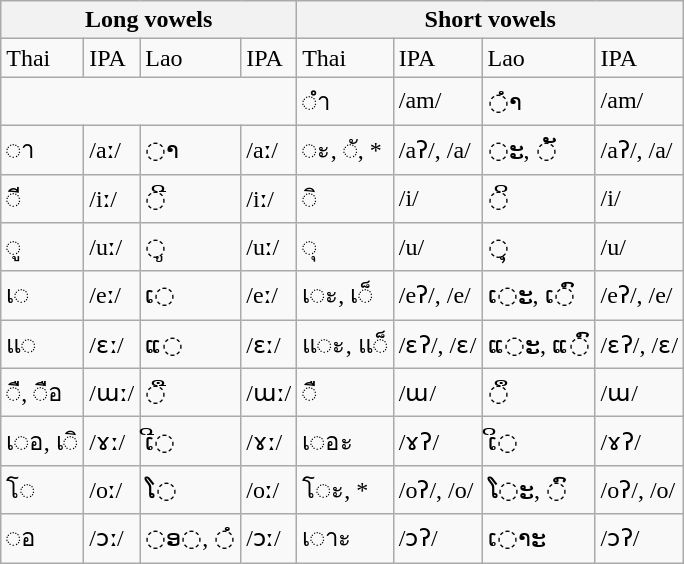<table class="wikitable">
<tr>
<th colspan="4">Long vowels</th>
<th colspan="4">Short vowels</th>
</tr>
<tr>
<td>Thai</td>
<td>IPA</td>
<td>Lao</td>
<td>IPA</td>
<td>Thai</td>
<td>IPA</td>
<td>Lao</td>
<td>IPA</td>
</tr>
<tr>
<td colspan="4";></td>
<td>◌ำ</td>
<td>/am/</td>
<td>◌ຳ</td>
<td>/am/</td>
</tr>
<tr>
<td>◌า</td>
<td>/aː/</td>
<td>◌າ</td>
<td>/aː/</td>
<td>◌ะ, ◌ั, *</td>
<td>/aʔ/, /a/</td>
<td>◌ະ, ◌ັ</td>
<td>/aʔ/, /a/</td>
</tr>
<tr>
<td>◌ี</td>
<td>/iː/</td>
<td>◌ີ</td>
<td>/iː/</td>
<td>◌ิ</td>
<td>/i/</td>
<td>◌ິ</td>
<td>/i/</td>
</tr>
<tr>
<td>◌ู</td>
<td>/uː/</td>
<td>◌ູ</td>
<td>/uː/</td>
<td>◌ุ</td>
<td>/u/</td>
<td>◌ຸ</td>
<td>/u/</td>
</tr>
<tr>
<td>เ◌</td>
<td>/eː/</td>
<td>ເ◌</td>
<td>/eː/</td>
<td>เ◌ะ, เ◌็</td>
<td>/eʔ/, /e/</td>
<td>ເ◌ະ, ເ◌ົ</td>
<td>/eʔ/, /e/</td>
</tr>
<tr>
<td>แ◌</td>
<td>/ɛː/</td>
<td>ແ◌</td>
<td>/ɛː/</td>
<td>แ◌ะ, แ◌็</td>
<td>/ɛʔ/, /ɛ/</td>
<td>ແ◌ະ, ແ◌ົ</td>
<td>/ɛʔ/, /ɛ/</td>
</tr>
<tr>
<td>◌ื, ◌ือ</td>
<td>/ɯː/</td>
<td>◌ື</td>
<td>/ɯː/</td>
<td>◌ื</td>
<td>/ɯ/</td>
<td>◌ຶ</td>
<td>/ɯ/</td>
</tr>
<tr>
<td>เ◌อ, เ◌ิ</td>
<td>/ɤː/</td>
<td>ເີ◌</td>
<td>/ɤː/</td>
<td>เ◌อะ</td>
<td>/ɤʔ/</td>
<td>ເິ◌</td>
<td>/ɤʔ/</td>
</tr>
<tr>
<td>โ◌</td>
<td>/oː/</td>
<td>ໂ◌</td>
<td>/oː/</td>
<td>โ◌ะ, *</td>
<td>/oʔ/, /o/</td>
<td>ໂ◌ະ, ◌ົ</td>
<td>/oʔ/, /o/</td>
</tr>
<tr>
<td>◌อ</td>
<td>/ɔː/</td>
<td>◌ອ◌, ◌ໍ</td>
<td>/ɔː/</td>
<td>เ◌าะ</td>
<td>/ɔʔ/</td>
<td>ເ◌າະ</td>
<td>/ɔʔ/</td>
</tr>
</table>
